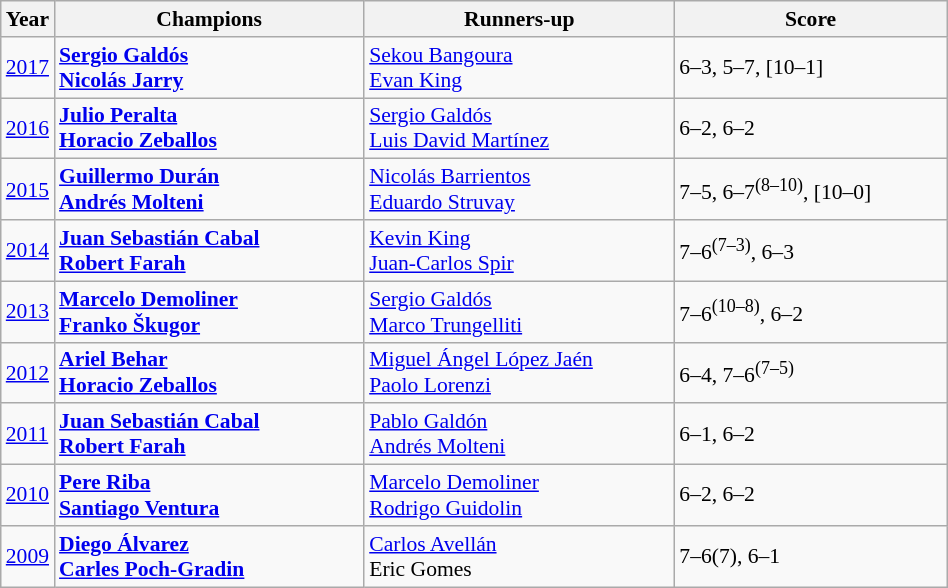<table class="wikitable" style="font-size:90%">
<tr>
<th>Year</th>
<th width="200">Champions</th>
<th width="200">Runners-up</th>
<th width="175">Score</th>
</tr>
<tr>
<td><a href='#'>2017</a></td>
<td> <strong><a href='#'>Sergio Galdós</a></strong> <br>  <strong><a href='#'>Nicolás Jarry</a></strong></td>
<td> <a href='#'>Sekou Bangoura</a> <br>  <a href='#'>Evan King</a></td>
<td>6–3, 5–7, [10–1]</td>
</tr>
<tr>
<td><a href='#'>2016</a></td>
<td> <strong><a href='#'>Julio Peralta</a></strong> <br>  <strong><a href='#'>Horacio Zeballos</a></strong></td>
<td> <a href='#'>Sergio Galdós</a> <br>  <a href='#'>Luis David Martínez</a></td>
<td>6–2, 6–2</td>
</tr>
<tr>
<td><a href='#'>2015</a></td>
<td> <strong><a href='#'>Guillermo Durán</a></strong> <br> <strong><a href='#'>Andrés Molteni</a></strong></td>
<td> <a href='#'>Nicolás Barrientos</a> <br>  <a href='#'>Eduardo Struvay</a></td>
<td>7–5, 6–7<sup>(8–10)</sup>, [10–0]</td>
</tr>
<tr>
<td><a href='#'>2014</a></td>
<td> <strong><a href='#'>Juan Sebastián Cabal</a></strong> <br> <strong><a href='#'>Robert Farah</a></strong></td>
<td> <a href='#'>Kevin King</a> <br> <a href='#'>Juan-Carlos Spir</a></td>
<td>7–6<sup>(7–3)</sup>, 6–3</td>
</tr>
<tr>
<td><a href='#'>2013</a></td>
<td> <strong><a href='#'>Marcelo Demoliner</a></strong> <br> <strong><a href='#'>Franko Škugor</a></strong></td>
<td> <a href='#'>Sergio Galdós</a> <br> <a href='#'>Marco Trungelliti</a></td>
<td>7–6<sup>(10–8)</sup>, 6–2</td>
</tr>
<tr>
<td><a href='#'>2012</a></td>
<td> <strong><a href='#'>Ariel Behar</a></strong> <br> <strong><a href='#'>Horacio Zeballos</a></strong></td>
<td> <a href='#'>Miguel Ángel López Jaén</a> <br> <a href='#'>Paolo Lorenzi</a></td>
<td>6–4, 7–6<sup>(7–5)</sup></td>
</tr>
<tr>
<td><a href='#'>2011</a></td>
<td> <strong><a href='#'>Juan Sebastián Cabal</a></strong> <br> <strong><a href='#'>Robert Farah</a></strong></td>
<td> <a href='#'>Pablo Galdón</a> <br> <a href='#'>Andrés Molteni</a></td>
<td>6–1, 6–2</td>
</tr>
<tr>
<td><a href='#'>2010</a></td>
<td> <strong><a href='#'>Pere Riba</a></strong> <br> <strong><a href='#'>Santiago Ventura</a></strong></td>
<td> <a href='#'>Marcelo Demoliner</a> <br> <a href='#'>Rodrigo Guidolin</a></td>
<td>6–2, 6–2</td>
</tr>
<tr>
<td><a href='#'>2009</a></td>
<td> <strong><a href='#'>Diego Álvarez</a></strong><br> <strong><a href='#'>Carles Poch-Gradin</a></strong></td>
<td> <a href='#'>Carlos Avellán</a><br> Eric Gomes</td>
<td>7–6(7), 6–1</td>
</tr>
</table>
